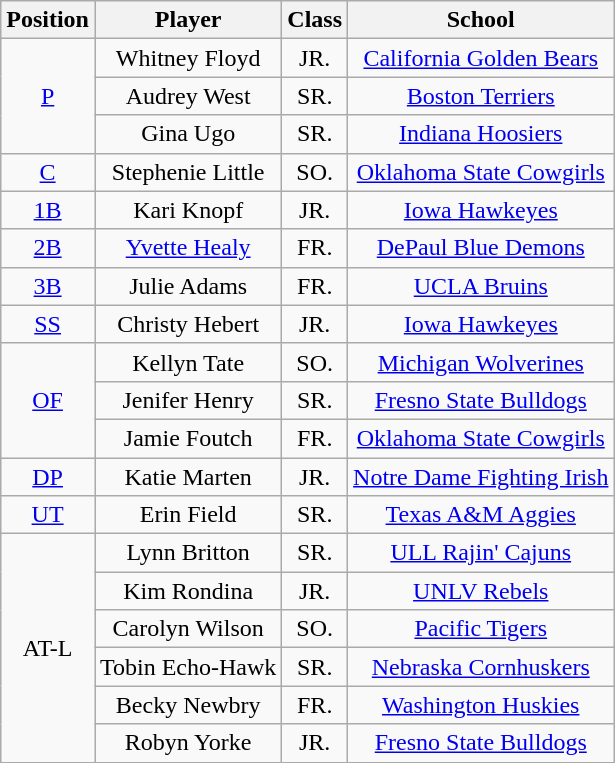<table class="wikitable">
<tr>
<th>Position</th>
<th>Player</th>
<th>Class</th>
<th>School</th>
</tr>
<tr align=center>
<td rowspan=3><a href='#'>P</a></td>
<td>Whitney Floyd</td>
<td>JR.</td>
<td><a href='#'>California Golden Bears</a></td>
</tr>
<tr align=center>
<td>Audrey West</td>
<td>SR.</td>
<td><a href='#'>Boston Terriers</a></td>
</tr>
<tr align=center>
<td>Gina Ugo</td>
<td>SR.</td>
<td><a href='#'>Indiana Hoosiers</a></td>
</tr>
<tr align=center>
<td rowspan=1><a href='#'>C</a></td>
<td>Stephenie Little</td>
<td>SO.</td>
<td><a href='#'>Oklahoma State Cowgirls</a></td>
</tr>
<tr align=center>
<td rowspan=1><a href='#'>1B</a></td>
<td>Kari Knopf</td>
<td>JR.</td>
<td><a href='#'>Iowa Hawkeyes</a></td>
</tr>
<tr align=center>
<td rowspan=1><a href='#'>2B</a></td>
<td><a href='#'>Yvette Healy</a></td>
<td>FR.</td>
<td><a href='#'>DePaul Blue Demons</a></td>
</tr>
<tr align=center>
<td rowspan=1><a href='#'>3B</a></td>
<td>Julie Adams</td>
<td>FR.</td>
<td><a href='#'>UCLA Bruins</a></td>
</tr>
<tr align=center>
<td rowspan=1><a href='#'>SS</a></td>
<td>Christy Hebert</td>
<td>JR.</td>
<td><a href='#'>Iowa Hawkeyes</a></td>
</tr>
<tr align=center>
<td rowspan=3><a href='#'>OF</a></td>
<td>Kellyn Tate</td>
<td>SO.</td>
<td><a href='#'>Michigan Wolverines</a></td>
</tr>
<tr align=center>
<td>Jenifer Henry</td>
<td>SR.</td>
<td><a href='#'>Fresno State Bulldogs</a></td>
</tr>
<tr align=center>
<td>Jamie Foutch</td>
<td>FR.</td>
<td><a href='#'>Oklahoma State Cowgirls</a></td>
</tr>
<tr align=center>
<td rowspan=1><a href='#'>DP</a></td>
<td>Katie Marten</td>
<td>JR.</td>
<td><a href='#'>Notre Dame Fighting Irish</a></td>
</tr>
<tr align=center>
<td rowspan=1><a href='#'>UT</a></td>
<td>Erin Field</td>
<td>SR.</td>
<td><a href='#'>Texas A&M Aggies</a></td>
</tr>
<tr align=center>
<td rowspan=6>AT-L</td>
<td>Lynn Britton</td>
<td>SR.</td>
<td><a href='#'>ULL Rajin' Cajuns</a></td>
</tr>
<tr align=center>
<td>Kim Rondina</td>
<td>JR.</td>
<td><a href='#'>UNLV Rebels</a></td>
</tr>
<tr align=center>
<td>Carolyn Wilson</td>
<td>SO.</td>
<td><a href='#'>Pacific Tigers</a></td>
</tr>
<tr align=center>
<td>Tobin Echo-Hawk</td>
<td>SR.</td>
<td><a href='#'>Nebraska Cornhuskers</a></td>
</tr>
<tr align=center>
<td>Becky Newbry</td>
<td>FR.</td>
<td><a href='#'>Washington Huskies</a></td>
</tr>
<tr align=center>
<td>Robyn Yorke</td>
<td>JR.</td>
<td><a href='#'>Fresno State Bulldogs</a></td>
</tr>
</table>
